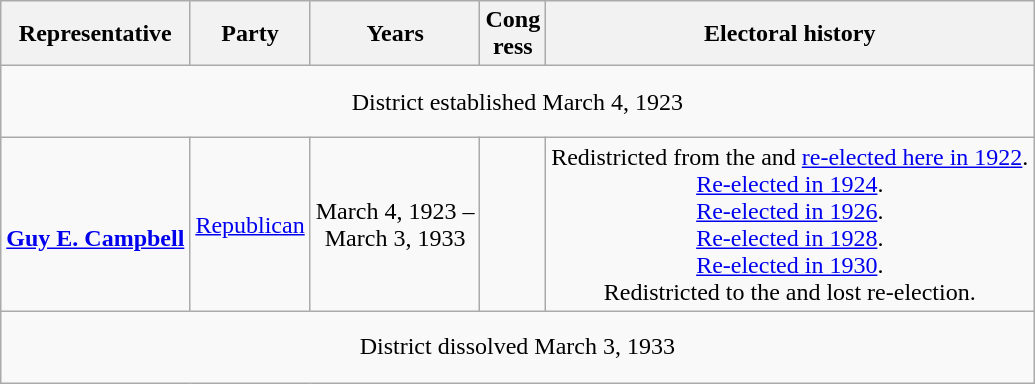<table class=wikitable style="text-align:center">
<tr>
<th>Representative</th>
<th>Party</th>
<th>Years</th>
<th>Cong<br>ress</th>
<th>Electoral history</th>
</tr>
<tr style="height:3em">
<td colspan=5>District established March 4, 1923</td>
</tr>
<tr style="height:3em">
<td align=left><br><strong><a href='#'>Guy E. Campbell</a></strong><br></td>
<td><a href='#'>Republican</a></td>
<td nowrap>March 4, 1923 –<br>March 3, 1933</td>
<td></td>
<td>Redistricted from the  and <a href='#'>re-elected here in 1922</a>.<br><a href='#'>Re-elected in 1924</a>.<br><a href='#'>Re-elected in 1926</a>.<br><a href='#'>Re-elected in 1928</a>.<br><a href='#'>Re-elected in 1930</a>.<br>Redistricted to the  and lost re-election.</td>
</tr>
<tr style="height:3em">
<td colspan=5>District dissolved March 3, 1933</td>
</tr>
</table>
